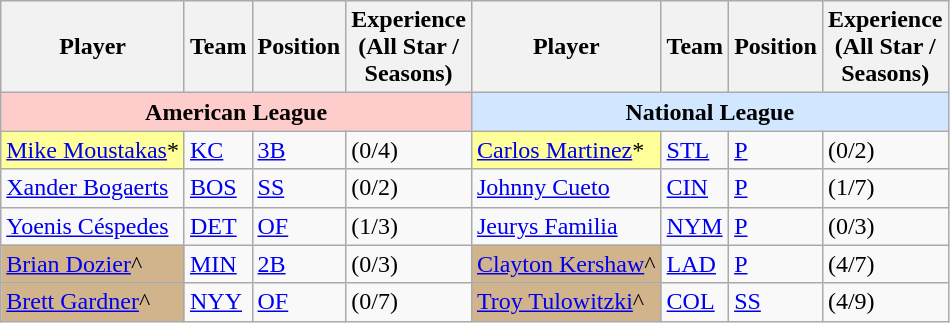<table class="wikitable">
<tr>
<th>Player</th>
<th>Team</th>
<th>Position</th>
<th>Experience<br>(All Star / <br>Seasons)</th>
<th>Player</th>
<th>Team</th>
<th>Position</th>
<th>Experience<br>(All Star / <br>Seasons)</th>
</tr>
<tr>
<th colspan="4" style="background:#fcc;">American League</th>
<th colspan="4" style="background:#d0e7ff;">National League</th>
</tr>
<tr>
<td style="background:#FFFF99"><a href='#'>Mike Moustakas</a>*</td>
<td><a href='#'>KC</a></td>
<td><a href='#'>3B</a></td>
<td>(0/4)</td>
<td style="background:#FFFF99"><a href='#'>Carlos Martinez</a>*</td>
<td><a href='#'>STL</a></td>
<td><a href='#'>P</a></td>
<td>(0/2)</td>
</tr>
<tr>
<td><a href='#'>Xander Bogaerts</a></td>
<td><a href='#'>BOS</a></td>
<td><a href='#'>SS</a></td>
<td>(0/2)</td>
<td><a href='#'>Johnny Cueto</a></td>
<td><a href='#'>CIN</a></td>
<td><a href='#'>P</a></td>
<td>(1/7)</td>
</tr>
<tr>
<td><a href='#'>Yoenis Céspedes</a></td>
<td><a href='#'>DET</a></td>
<td><a href='#'>OF</a></td>
<td>(1/3)</td>
<td><a href='#'>Jeurys Familia</a></td>
<td><a href='#'>NYM</a></td>
<td><a href='#'>P</a></td>
<td>(0/3)</td>
</tr>
<tr>
<td style="background:tan"><a href='#'>Brian Dozier</a>^</td>
<td><a href='#'>MIN</a></td>
<td><a href='#'>2B</a></td>
<td>(0/3)</td>
<td style="background:tan"><a href='#'>Clayton Kershaw</a>^</td>
<td><a href='#'>LAD</a></td>
<td><a href='#'>P</a></td>
<td>(4/7)</td>
</tr>
<tr>
<td style="background:tan"><a href='#'>Brett Gardner</a>^</td>
<td><a href='#'>NYY</a></td>
<td><a href='#'>OF</a></td>
<td>(0/7)</td>
<td style="background:tan"><a href='#'>Troy Tulowitzki</a>^</td>
<td><a href='#'>COL</a></td>
<td><a href='#'>SS</a></td>
<td>(4/9)</td>
</tr>
</table>
